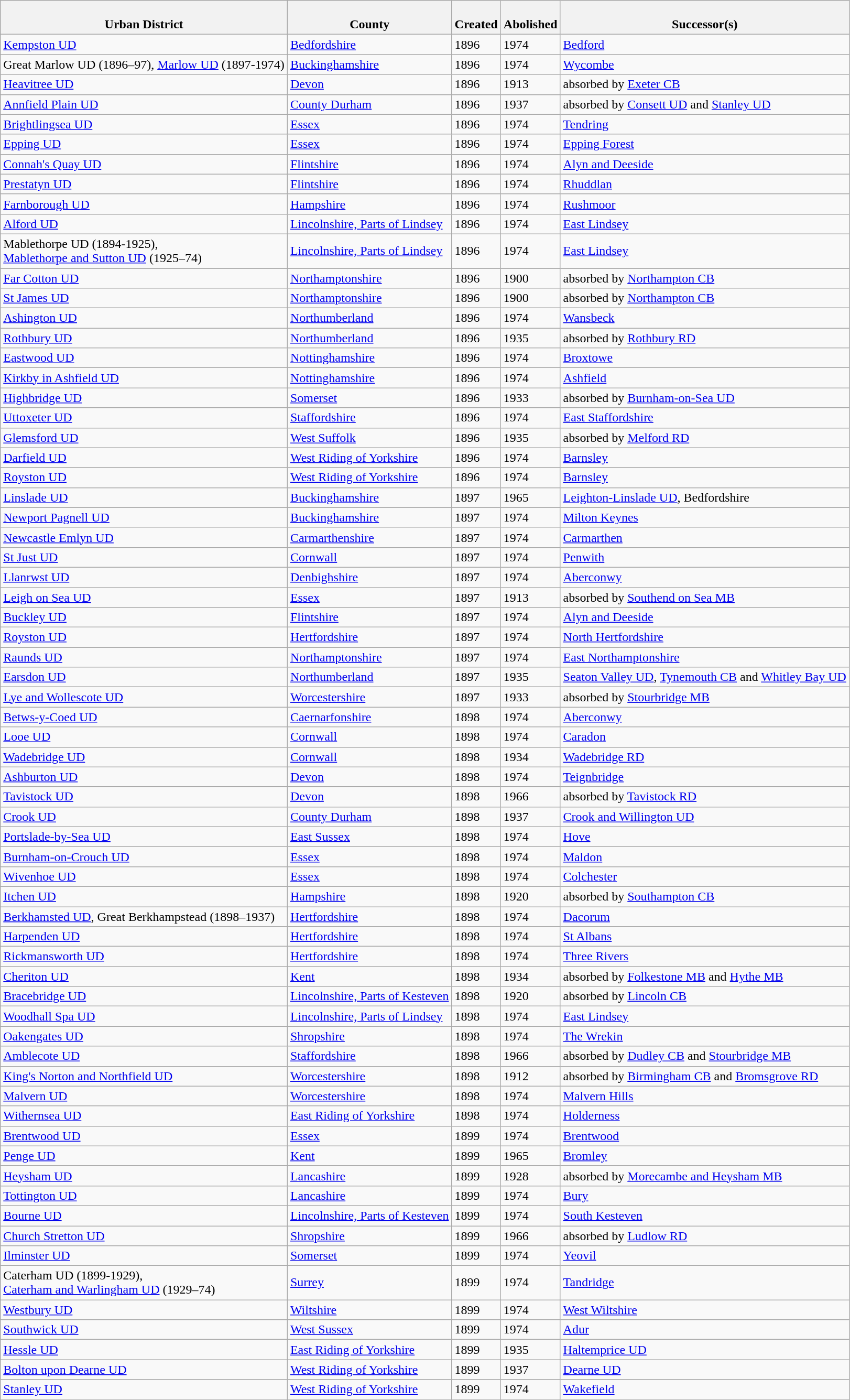<table class="wikitable sortable">
<tr>
<th><br>Urban District</th>
<th><br>County</th>
<th><br>Created</th>
<th><br>Abolished</th>
<th><br>Successor(s)</th>
</tr>
<tr>
<td><a href='#'>Kempston UD</a></td>
<td><a href='#'>Bedfordshire</a></td>
<td>1896</td>
<td>1974</td>
<td><a href='#'>Bedford</a></td>
</tr>
<tr>
<td>Great Marlow UD (1896–97), <a href='#'>Marlow UD</a> (1897-1974)</td>
<td><a href='#'>Buckinghamshire</a></td>
<td>1896</td>
<td>1974</td>
<td><a href='#'>Wycombe</a></td>
</tr>
<tr>
<td><a href='#'>Heavitree UD</a></td>
<td><a href='#'>Devon</a></td>
<td>1896</td>
<td>1913</td>
<td>absorbed by <a href='#'>Exeter CB</a></td>
</tr>
<tr>
<td><a href='#'>Annfield Plain UD</a></td>
<td><a href='#'>County Durham</a></td>
<td>1896</td>
<td>1937</td>
<td>absorbed by <a href='#'>Consett UD</a> and <a href='#'>Stanley UD</a></td>
</tr>
<tr>
<td><a href='#'>Brightlingsea UD</a></td>
<td><a href='#'>Essex</a></td>
<td>1896</td>
<td>1974</td>
<td><a href='#'>Tendring</a></td>
</tr>
<tr>
<td><a href='#'>Epping UD</a></td>
<td><a href='#'>Essex</a></td>
<td>1896</td>
<td>1974</td>
<td><a href='#'>Epping Forest</a></td>
</tr>
<tr>
<td><a href='#'>Connah's Quay UD</a></td>
<td><a href='#'>Flintshire</a></td>
<td>1896</td>
<td>1974</td>
<td><a href='#'>Alyn and Deeside</a></td>
</tr>
<tr>
<td><a href='#'>Prestatyn UD</a></td>
<td><a href='#'>Flintshire</a></td>
<td>1896</td>
<td>1974</td>
<td><a href='#'>Rhuddlan</a></td>
</tr>
<tr>
<td><a href='#'>Farnborough UD</a></td>
<td><a href='#'>Hampshire</a></td>
<td>1896</td>
<td>1974</td>
<td><a href='#'>Rushmoor</a></td>
</tr>
<tr>
<td><a href='#'>Alford UD</a></td>
<td><a href='#'>Lincolnshire, Parts of Lindsey</a></td>
<td>1896</td>
<td>1974</td>
<td><a href='#'>East Lindsey</a></td>
</tr>
<tr>
<td>Mablethorpe UD (1894-1925),<br><a href='#'>Mablethorpe and Sutton UD</a> (1925–74)</td>
<td><a href='#'>Lincolnshire, Parts of Lindsey</a></td>
<td>1896</td>
<td>1974</td>
<td><a href='#'>East Lindsey</a></td>
</tr>
<tr>
<td><a href='#'>Far Cotton UD</a></td>
<td><a href='#'>Northamptonshire</a></td>
<td>1896</td>
<td>1900</td>
<td>absorbed by <a href='#'>Northampton CB</a></td>
</tr>
<tr>
<td><a href='#'>St James UD</a></td>
<td><a href='#'>Northamptonshire</a></td>
<td>1896</td>
<td>1900</td>
<td>absorbed by <a href='#'>Northampton CB</a></td>
</tr>
<tr>
<td><a href='#'>Ashington UD</a></td>
<td><a href='#'>Northumberland</a></td>
<td>1896</td>
<td>1974</td>
<td><a href='#'>Wansbeck</a></td>
</tr>
<tr>
<td><a href='#'>Rothbury UD</a></td>
<td><a href='#'>Northumberland</a></td>
<td>1896</td>
<td>1935</td>
<td>absorbed by <a href='#'>Rothbury RD</a></td>
</tr>
<tr>
<td><a href='#'>Eastwood UD</a></td>
<td><a href='#'>Nottinghamshire</a></td>
<td>1896</td>
<td>1974</td>
<td><a href='#'>Broxtowe</a></td>
</tr>
<tr>
<td><a href='#'>Kirkby in Ashfield UD</a></td>
<td><a href='#'>Nottinghamshire</a></td>
<td>1896</td>
<td>1974</td>
<td><a href='#'>Ashfield</a></td>
</tr>
<tr>
<td><a href='#'>Highbridge UD</a></td>
<td><a href='#'>Somerset</a></td>
<td>1896</td>
<td>1933</td>
<td>absorbed by <a href='#'>Burnham-on-Sea UD</a></td>
</tr>
<tr>
<td><a href='#'>Uttoxeter UD</a></td>
<td><a href='#'>Staffordshire</a></td>
<td>1896</td>
<td>1974</td>
<td><a href='#'>East Staffordshire</a></td>
</tr>
<tr>
<td><a href='#'>Glemsford UD</a></td>
<td><a href='#'>West Suffolk</a></td>
<td>1896</td>
<td>1935</td>
<td>absorbed by <a href='#'>Melford RD</a></td>
</tr>
<tr>
<td><a href='#'>Darfield UD</a></td>
<td><a href='#'>West Riding of Yorkshire</a></td>
<td>1896</td>
<td>1974</td>
<td><a href='#'>Barnsley</a></td>
</tr>
<tr>
<td><a href='#'>Royston UD</a></td>
<td><a href='#'>West Riding of Yorkshire</a></td>
<td>1896</td>
<td>1974</td>
<td><a href='#'>Barnsley</a></td>
</tr>
<tr>
<td><a href='#'>Linslade UD</a></td>
<td><a href='#'>Buckinghamshire</a></td>
<td>1897</td>
<td>1965</td>
<td><a href='#'>Leighton-Linslade UD</a>, Bedfordshire</td>
</tr>
<tr>
<td><a href='#'>Newport Pagnell UD</a></td>
<td><a href='#'>Buckinghamshire</a></td>
<td>1897</td>
<td>1974</td>
<td><a href='#'>Milton Keynes</a></td>
</tr>
<tr>
<td><a href='#'>Newcastle Emlyn UD</a></td>
<td><a href='#'>Carmarthenshire</a></td>
<td>1897</td>
<td>1974</td>
<td><a href='#'>Carmarthen</a></td>
</tr>
<tr>
<td><a href='#'>St Just UD</a></td>
<td><a href='#'>Cornwall</a></td>
<td>1897</td>
<td>1974</td>
<td><a href='#'>Penwith</a></td>
</tr>
<tr>
<td><a href='#'>Llanrwst UD</a></td>
<td><a href='#'>Denbighshire</a></td>
<td>1897</td>
<td>1974</td>
<td><a href='#'>Aberconwy</a></td>
</tr>
<tr>
<td><a href='#'>Leigh on Sea UD</a></td>
<td><a href='#'>Essex</a></td>
<td>1897</td>
<td>1913</td>
<td>absorbed by <a href='#'>Southend on Sea MB</a></td>
</tr>
<tr>
<td><a href='#'>Buckley UD</a></td>
<td><a href='#'>Flintshire</a></td>
<td>1897</td>
<td>1974</td>
<td><a href='#'>Alyn and Deeside</a></td>
</tr>
<tr>
<td><a href='#'>Royston UD</a></td>
<td><a href='#'>Hertfordshire</a></td>
<td>1897</td>
<td>1974</td>
<td><a href='#'>North Hertfordshire</a></td>
</tr>
<tr>
<td><a href='#'>Raunds UD</a></td>
<td><a href='#'>Northamptonshire</a></td>
<td>1897</td>
<td>1974</td>
<td><a href='#'>East Northamptonshire</a></td>
</tr>
<tr>
<td><a href='#'>Earsdon UD</a></td>
<td><a href='#'>Northumberland</a></td>
<td>1897</td>
<td>1935</td>
<td><a href='#'>Seaton Valley UD</a>, <a href='#'>Tynemouth CB</a> and <a href='#'>Whitley Bay UD</a></td>
</tr>
<tr>
<td><a href='#'>Lye and Wollescote UD</a></td>
<td><a href='#'>Worcestershire</a></td>
<td>1897</td>
<td>1933</td>
<td>absorbed by <a href='#'>Stourbridge MB</a></td>
</tr>
<tr>
<td><a href='#'>Betws-y-Coed UD</a></td>
<td><a href='#'>Caernarfonshire</a></td>
<td>1898</td>
<td>1974</td>
<td><a href='#'>Aberconwy</a></td>
</tr>
<tr>
<td><a href='#'>Looe UD</a></td>
<td><a href='#'>Cornwall</a></td>
<td>1898</td>
<td>1974</td>
<td><a href='#'>Caradon</a></td>
</tr>
<tr>
<td><a href='#'>Wadebridge UD</a></td>
<td><a href='#'>Cornwall</a></td>
<td>1898</td>
<td>1934</td>
<td><a href='#'>Wadebridge RD</a></td>
</tr>
<tr>
<td><a href='#'>Ashburton UD</a></td>
<td><a href='#'>Devon</a></td>
<td>1898</td>
<td>1974</td>
<td><a href='#'>Teignbridge</a></td>
</tr>
<tr>
<td><a href='#'>Tavistock UD</a></td>
<td><a href='#'>Devon</a></td>
<td>1898</td>
<td>1966</td>
<td>absorbed by <a href='#'>Tavistock RD</a></td>
</tr>
<tr>
<td><a href='#'>Crook UD</a></td>
<td><a href='#'>County Durham</a></td>
<td>1898</td>
<td>1937</td>
<td><a href='#'>Crook and Willington UD</a></td>
</tr>
<tr>
<td><a href='#'>Portslade-by-Sea UD</a></td>
<td><a href='#'>East Sussex</a></td>
<td>1898</td>
<td>1974</td>
<td><a href='#'>Hove</a></td>
</tr>
<tr>
<td><a href='#'>Burnham-on-Crouch UD</a></td>
<td><a href='#'>Essex</a></td>
<td>1898</td>
<td>1974</td>
<td><a href='#'>Maldon</a></td>
</tr>
<tr>
<td><a href='#'>Wivenhoe UD</a></td>
<td><a href='#'>Essex</a></td>
<td>1898</td>
<td>1974</td>
<td><a href='#'>Colchester</a></td>
</tr>
<tr>
<td><a href='#'>Itchen UD</a></td>
<td><a href='#'>Hampshire</a></td>
<td>1898</td>
<td>1920</td>
<td>absorbed by <a href='#'>Southampton CB</a></td>
</tr>
<tr>
<td><a href='#'>Berkhamsted UD</a>, Great Berkhampstead (1898–1937)</td>
<td><a href='#'>Hertfordshire</a></td>
<td>1898</td>
<td>1974</td>
<td><a href='#'>Dacorum</a></td>
</tr>
<tr>
<td><a href='#'>Harpenden UD</a></td>
<td><a href='#'>Hertfordshire</a></td>
<td>1898</td>
<td>1974</td>
<td><a href='#'>St Albans</a></td>
</tr>
<tr>
<td><a href='#'>Rickmansworth UD</a></td>
<td><a href='#'>Hertfordshire</a></td>
<td>1898</td>
<td>1974</td>
<td><a href='#'>Three Rivers</a></td>
</tr>
<tr>
<td><a href='#'>Cheriton UD</a></td>
<td><a href='#'>Kent</a></td>
<td>1898</td>
<td>1934</td>
<td>absorbed by <a href='#'>Folkestone MB</a> and <a href='#'>Hythe MB</a></td>
</tr>
<tr>
<td><a href='#'>Bracebridge UD</a></td>
<td><a href='#'>Lincolnshire, Parts of Kesteven</a></td>
<td>1898</td>
<td>1920</td>
<td>absorbed by <a href='#'>Lincoln CB</a></td>
</tr>
<tr>
<td><a href='#'>Woodhall Spa UD</a></td>
<td><a href='#'>Lincolnshire, Parts of Lindsey</a></td>
<td>1898</td>
<td>1974</td>
<td><a href='#'>East Lindsey</a></td>
</tr>
<tr>
<td><a href='#'>Oakengates UD</a></td>
<td><a href='#'>Shropshire</a></td>
<td>1898</td>
<td>1974</td>
<td><a href='#'>The Wrekin</a></td>
</tr>
<tr>
<td><a href='#'>Amblecote UD</a></td>
<td><a href='#'>Staffordshire</a></td>
<td>1898</td>
<td>1966</td>
<td>absorbed by <a href='#'>Dudley CB</a> and <a href='#'>Stourbridge MB</a></td>
</tr>
<tr>
<td><a href='#'>King's Norton and Northfield UD</a></td>
<td><a href='#'>Worcestershire</a></td>
<td>1898</td>
<td>1912</td>
<td>absorbed by <a href='#'>Birmingham CB</a> and <a href='#'>Bromsgrove RD</a></td>
</tr>
<tr>
<td><a href='#'>Malvern UD</a></td>
<td><a href='#'>Worcestershire</a></td>
<td>1898</td>
<td>1974</td>
<td><a href='#'>Malvern Hills</a></td>
</tr>
<tr>
<td><a href='#'>Withernsea UD</a></td>
<td><a href='#'>East Riding of Yorkshire</a></td>
<td>1898</td>
<td>1974</td>
<td><a href='#'>Holderness</a></td>
</tr>
<tr>
<td><a href='#'>Brentwood UD</a></td>
<td><a href='#'>Essex</a></td>
<td>1899</td>
<td>1974</td>
<td><a href='#'>Brentwood</a></td>
</tr>
<tr>
<td><a href='#'>Penge UD</a></td>
<td><a href='#'>Kent</a></td>
<td>1899</td>
<td>1965</td>
<td><a href='#'>Bromley</a></td>
</tr>
<tr>
<td><a href='#'>Heysham UD</a></td>
<td><a href='#'>Lancashire</a></td>
<td>1899</td>
<td>1928</td>
<td>absorbed by <a href='#'>Morecambe and Heysham MB</a></td>
</tr>
<tr>
<td><a href='#'>Tottington UD</a></td>
<td><a href='#'>Lancashire</a></td>
<td>1899</td>
<td>1974</td>
<td><a href='#'>Bury</a></td>
</tr>
<tr>
<td><a href='#'>Bourne UD</a></td>
<td><a href='#'>Lincolnshire, Parts of Kesteven</a></td>
<td>1899</td>
<td>1974</td>
<td><a href='#'>South Kesteven</a></td>
</tr>
<tr>
<td><a href='#'>Church Stretton UD</a></td>
<td><a href='#'>Shropshire</a></td>
<td>1899</td>
<td>1966</td>
<td>absorbed by <a href='#'>Ludlow RD</a></td>
</tr>
<tr>
<td><a href='#'>Ilminster UD</a></td>
<td><a href='#'>Somerset</a></td>
<td>1899</td>
<td>1974</td>
<td><a href='#'>Yeovil</a></td>
</tr>
<tr>
<td>Caterham UD (1899-1929),<br><a href='#'>Caterham and Warlingham UD</a> (1929–74)</td>
<td><a href='#'>Surrey</a></td>
<td>1899</td>
<td>1974</td>
<td><a href='#'>Tandridge</a></td>
</tr>
<tr>
<td><a href='#'>Westbury UD</a></td>
<td><a href='#'>Wiltshire</a></td>
<td>1899</td>
<td>1974</td>
<td><a href='#'>West Wiltshire</a></td>
</tr>
<tr>
<td><a href='#'>Southwick UD</a></td>
<td><a href='#'>West Sussex</a></td>
<td>1899</td>
<td>1974</td>
<td><a href='#'>Adur</a></td>
</tr>
<tr>
<td><a href='#'>Hessle UD</a></td>
<td><a href='#'>East Riding of Yorkshire</a></td>
<td>1899</td>
<td>1935</td>
<td><a href='#'>Haltemprice UD</a></td>
</tr>
<tr>
<td><a href='#'>Bolton upon Dearne UD</a></td>
<td><a href='#'>West Riding of Yorkshire</a></td>
<td>1899</td>
<td>1937</td>
<td><a href='#'>Dearne UD</a></td>
</tr>
<tr>
<td><a href='#'>Stanley UD</a></td>
<td><a href='#'>West Riding of Yorkshire</a></td>
<td>1899</td>
<td>1974</td>
<td><a href='#'>Wakefield</a></td>
</tr>
</table>
